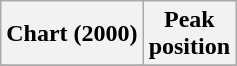<table class="wikitable sortable plainrowheaders" style="text-align:center">
<tr>
<th scope="col">Chart (2000)</th>
<th scope="col">Peak<br>position</th>
</tr>
<tr>
</tr>
</table>
